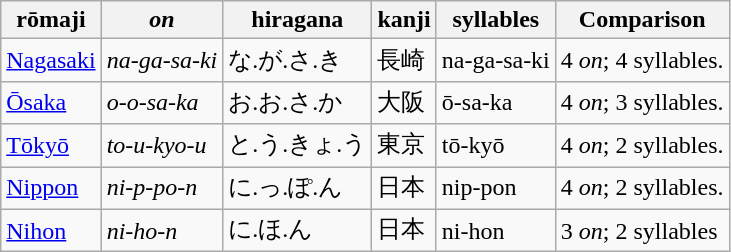<table class="wikitable">
<tr>
<th>rōmaji</th>
<th><em>on</em></th>
<th>hiragana</th>
<th>kanji</th>
<th>syllables</th>
<th>Comparison</th>
</tr>
<tr>
<td><a href='#'>Nagasaki</a></td>
<td><em>na-ga-sa-ki</em></td>
<td>な.が.さ.き</td>
<td>長崎</td>
<td>na-ga-sa-ki</td>
<td>4 <em>on</em>; 4 syllables.</td>
</tr>
<tr>
<td><a href='#'>Ōsaka</a></td>
<td><em>o-o-sa-ka</em></td>
<td>お.お.さ.か</td>
<td>大阪</td>
<td>ō-sa-ka</td>
<td>4 <em>on</em>; 3 syllables.</td>
</tr>
<tr>
<td><a href='#'>Tōkyō</a></td>
<td><em>to-u-kyo-u</em></td>
<td>と.う.きょ.う</td>
<td>東京</td>
<td>tō-kyō</td>
<td>4 <em>on</em>; 2 syllables.</td>
</tr>
<tr>
<td><a href='#'>Nippon</a></td>
<td><em>ni-p-po-n</em></td>
<td>に.っ.ぽ.ん</td>
<td>日本</td>
<td>nip-pon</td>
<td>4 <em>on</em>; 2 syllables.</td>
</tr>
<tr>
<td><a href='#'>Nihon</a></td>
<td><em>ni-ho-n</em></td>
<td>に.ほ.ん</td>
<td>日本</td>
<td>ni-hon</td>
<td>3 <em>on</em>; 2 syllables</td>
</tr>
</table>
